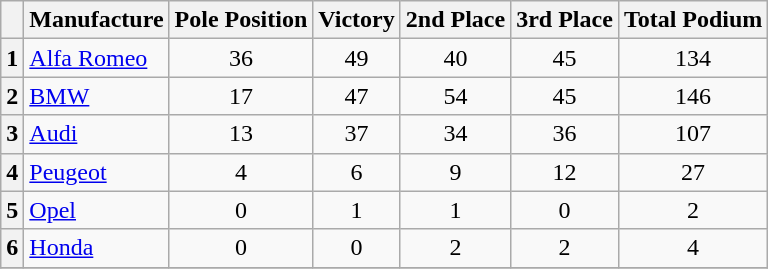<table class="wikitable sortable" style="font-size:100%;">
<tr>
<th></th>
<th>Manufacture</th>
<th align=center>Pole Position</th>
<th align=center>Victory</th>
<th align=center>2nd Place</th>
<th align=center>3rd Place</th>
<th align=center>Total Podium</th>
</tr>
<tr>
<th>1</th>
<td> <a href='#'>Alfa Romeo</a></td>
<td align=center>36</td>
<td align=center>49</td>
<td align=center>40</td>
<td align=center>45</td>
<td align=center>134</td>
</tr>
<tr>
<th>2</th>
<td> <a href='#'>BMW</a></td>
<td align=center>17</td>
<td align=center>47</td>
<td align=center>54</td>
<td align=center>45</td>
<td align=center>146</td>
</tr>
<tr>
<th>3</th>
<td> <a href='#'>Audi</a></td>
<td align=center>13</td>
<td align=center>37</td>
<td align=center>34</td>
<td align=center>36</td>
<td align=center>107</td>
</tr>
<tr>
<th>4</th>
<td> <a href='#'>Peugeot</a></td>
<td align=center>4</td>
<td align=center>6</td>
<td align=center>9</td>
<td align=center>12</td>
<td align=center>27</td>
</tr>
<tr>
<th>5</th>
<td> <a href='#'>Opel</a></td>
<td align=center>0</td>
<td align=center>1</td>
<td align=center>1</td>
<td align=center>0</td>
<td align=center>2</td>
</tr>
<tr>
<th>6</th>
<td> <a href='#'>Honda</a></td>
<td align=center>0</td>
<td align=center>0</td>
<td align=center>2</td>
<td align=center>2</td>
<td align=center>4</td>
</tr>
<tr>
</tr>
</table>
